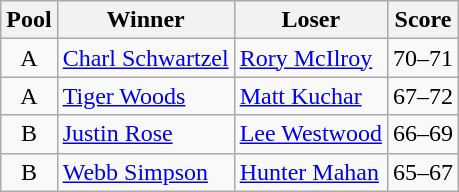<table class=wikitable>
<tr>
<th>Pool</th>
<th>Winner</th>
<th>Loser</th>
<th>Score</th>
</tr>
<tr>
<td align=center>A</td>
<td> <a href='#'>Charl Schwartzel</a></td>
<td> <a href='#'>Rory McIlroy</a></td>
<td>70–71</td>
</tr>
<tr>
<td align=center>A</td>
<td> <a href='#'>Tiger Woods</a></td>
<td> <a href='#'>Matt Kuchar</a></td>
<td>67–72</td>
</tr>
<tr>
<td align=center>B</td>
<td> <a href='#'>Justin Rose</a></td>
<td> <a href='#'>Lee Westwood</a></td>
<td>66–69</td>
</tr>
<tr>
<td align=center>B</td>
<td> <a href='#'>Webb Simpson</a></td>
<td> <a href='#'>Hunter Mahan</a></td>
<td>65–67</td>
</tr>
</table>
